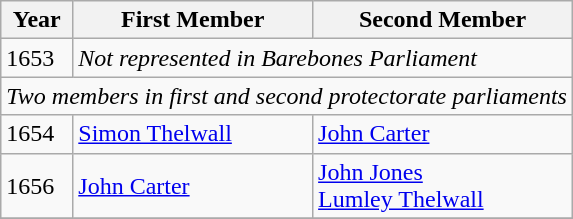<table class="wikitable">
<tr>
<th>Year</th>
<th>First Member</th>
<th>Second Member</th>
</tr>
<tr>
<td>1653</td>
<td colspan="2"><em>Not represented in Barebones Parliament</em></td>
</tr>
<tr>
<td colspan="3"><em>Two members in first and second protectorate parliaments</em></td>
</tr>
<tr>
<td>1654</td>
<td><a href='#'>Simon Thelwall</a></td>
<td><a href='#'>John Carter</a></td>
</tr>
<tr>
<td>1656</td>
<td><a href='#'>John Carter</a></td>
<td><a href='#'>John Jones</a> <br> <a href='#'>Lumley Thelwall</a></td>
</tr>
<tr>
</tr>
</table>
